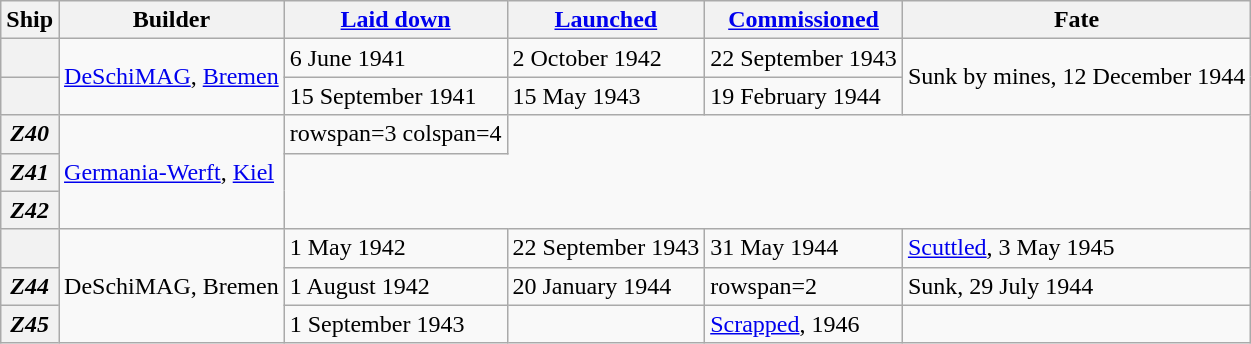<table class="wikitable sortable plainrowheaders">
<tr>
<th scope="col">Ship</th>
<th scope="col">Builder</th>
<th scope="col"><a href='#'>Laid down</a></th>
<th scope="col"><a href='#'>Launched</a></th>
<th scope="col"><a href='#'>Commissioned</a></th>
<th scope="col">Fate</th>
</tr>
<tr>
<th scope="row"></th>
<td rowspan=2><a href='#'>DeSchiMAG</a>, <a href='#'>Bremen</a></td>
<td>6 June 1941</td>
<td>2 October 1942</td>
<td>22 September 1943</td>
<td rowspan=2 data-sort-value="12 December 1944">Sunk by mines, 12 December 1944</td>
</tr>
<tr>
<th scope="row"></th>
<td>15 September 1941</td>
<td>15 May 1943</td>
<td>19 February 1944</td>
</tr>
<tr>
<th scope="row"><em>Z40</em></th>
<td rowspan=3><a href='#'>Germania-Werft</a>, <a href='#'>Kiel</a></td>
<td>rowspan=3 colspan=4 </td>
</tr>
<tr>
<th scope="row"><em>Z41</em></th>
</tr>
<tr>
<th scope="row"><em>Z42</em></th>
</tr>
<tr>
<th scope="row"></th>
<td rowspan=3>DeSchiMAG, Bremen</td>
<td>1 May 1942</td>
<td>22 September 1943</td>
<td>31 May 1944</td>
<td data-sort-value="3 May 1945"><a href='#'>Scuttled</a>, 3 May 1945</td>
</tr>
<tr>
<th scope="row"><em>Z44</em></th>
<td>1 August 1942</td>
<td>20 January 1944</td>
<td>rowspan=2 </td>
<td data-sort-value="29 July 1944">Sunk, 29 July 1944</td>
</tr>
<tr>
<th scope="row"><em>Z45</em></th>
<td>1 September 1943</td>
<td></td>
<td data-sort-value="1946"><a href='#'>Scrapped</a>, 1946</td>
</tr>
</table>
